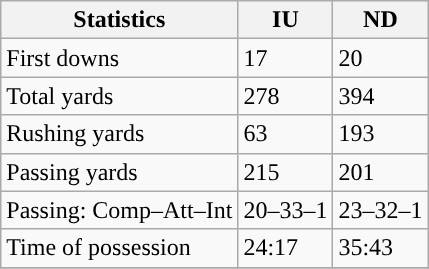<table class="wikitable" style="float: left;">
<tr>
<th>Statistics</th>
<th>IU</th>
<th>ND</th>
</tr>
<tr>
<td>First downs</td>
<td>17</td>
<td>20</td>
</tr>
<tr>
<td>Total yards</td>
<td>278</td>
<td>394</td>
</tr>
<tr>
<td>Rushing yards</td>
<td>63</td>
<td>193</td>
</tr>
<tr>
<td>Passing yards</td>
<td>215</td>
<td>201</td>
</tr>
<tr>
<td>Passing: Comp–Att–Int</td>
<td>20–33–1</td>
<td>23–32–1</td>
</tr>
<tr>
<td>Time of possession</td>
<td>24:17</td>
<td>35:43</td>
</tr>
<tr>
</tr>
</table>
